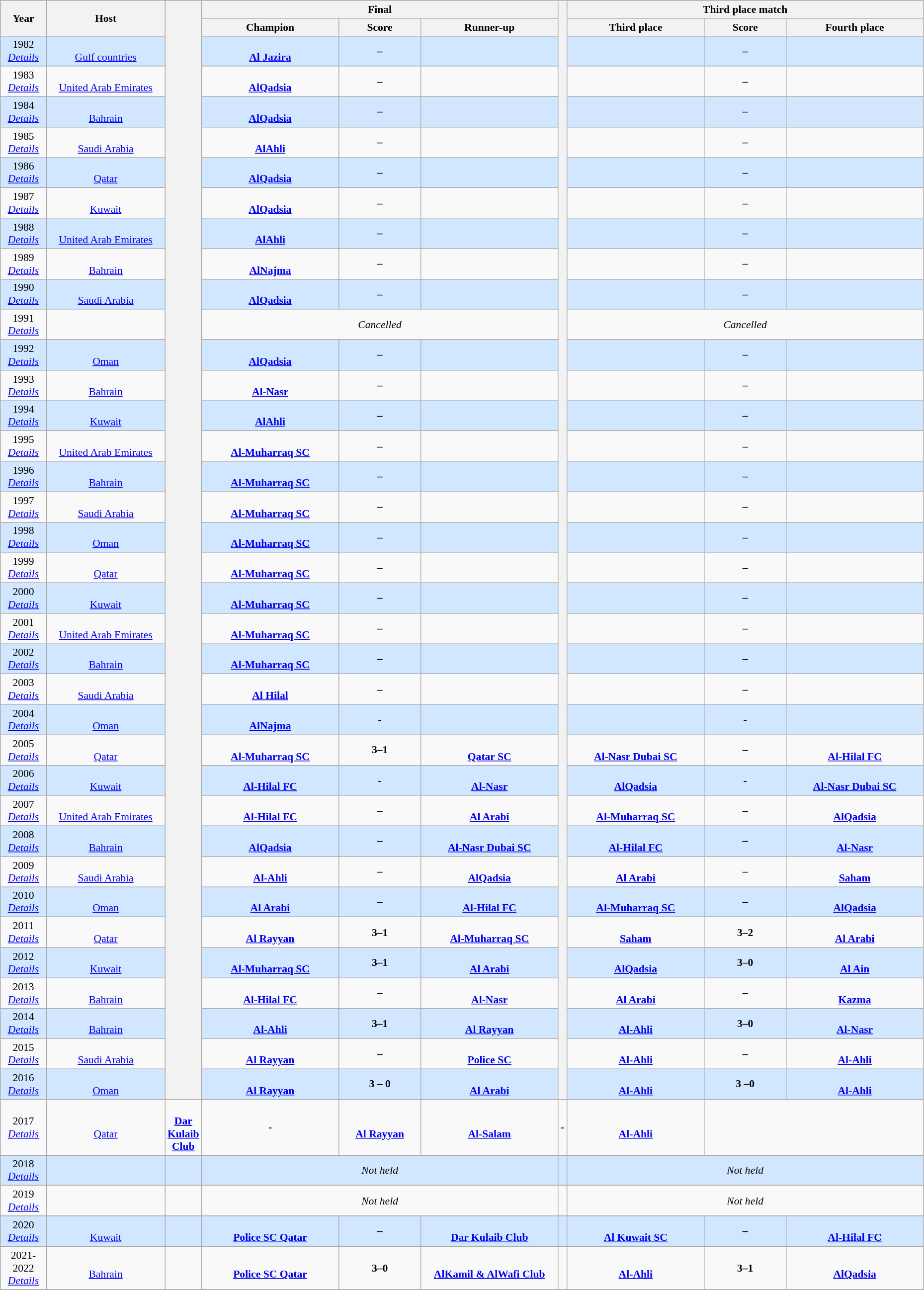<table class="wikitable" style="font-size:90%; width: 98%; text-align: center;">
<tr bgcolor=#C1D8FF>
<th rowspan=2 width=5%>Year</th>
<th rowspan=2 width=13%>Host</th>
<th width=1% rowspan=38 bgcolor=ffffff></th>
<th colspan=3>Final</th>
<th width=1% rowspan=38 bgcolor=ffffff></th>
<th colspan=3>Third place match</th>
</tr>
<tr bgcolor=#EFEFEF>
<th width=15%>Champion</th>
<th width=9%>Score</th>
<th width=15%>Runner-up</th>
<th width=15%>Third place</th>
<th width=9%>Score</th>
<th width=15%>Fourth place</th>
</tr>
<tr bgcolor=#D0E7FF>
<td>1982<br><em><a href='#'>Details</a></em></td>
<td><br> <a href='#'>Gulf countries</a></td>
<td><strong><br><a href='#'>Al Jazira</a></strong></td>
<td><strong> – </strong></td>
<td><br></td>
<td></td>
<td><strong> – </strong></td>
<td></td>
</tr>
<tr>
<td>1983<br><em><a href='#'>Details</a></em></td>
<td><br><a href='#'>United Arab Emirates</a></td>
<td><strong><br><a href='#'>AlQadsia</a></strong></td>
<td><strong> – </strong></td>
<td></td>
<td></td>
<td><strong> – </strong></td>
<td></td>
</tr>
<tr bgcolor=#D0E7FF>
<td>1984<br><em><a href='#'>Details</a></em></td>
<td><br><a href='#'>Bahrain</a></td>
<td><strong><br><a href='#'>AlQadsia</a></strong></td>
<td><strong> – </strong></td>
<td></td>
<td></td>
<td><strong> – </strong></td>
<td></td>
</tr>
<tr>
<td>1985<br><em><a href='#'>Details</a></em></td>
<td><br><a href='#'>Saudi Arabia</a></td>
<td><strong><br><a href='#'>AlAhli</a></strong></td>
<td><strong> – </strong></td>
<td></td>
<td></td>
<td><strong> – </strong></td>
<td></td>
</tr>
<tr bgcolor=#D0E7FF>
<td>1986<br><em><a href='#'>Details</a></em></td>
<td><br><a href='#'>Qatar</a></td>
<td><strong><br><a href='#'>AlQadsia</a></strong></td>
<td><strong> – </strong></td>
<td></td>
<td></td>
<td><strong> – </strong></td>
<td></td>
</tr>
<tr>
<td>1987<br><em><a href='#'>Details</a></em></td>
<td><br><a href='#'>Kuwait</a></td>
<td><strong><br><a href='#'>AlQadsia</a></strong></td>
<td><strong> – </strong></td>
<td></td>
<td></td>
<td><strong> – </strong></td>
<td></td>
</tr>
<tr bgcolor=#D0E7FF>
<td>1988<br><em><a href='#'>Details</a></em></td>
<td><br><a href='#'>United Arab Emirates</a></td>
<td><strong><br><a href='#'>AlAhli</a></strong></td>
<td><strong> – </strong></td>
<td></td>
<td></td>
<td><strong> – </strong></td>
<td></td>
</tr>
<tr>
<td>1989<br><em><a href='#'>Details</a></em></td>
<td><br><a href='#'>Bahrain</a></td>
<td><strong><br><a href='#'>AlNajma</a></strong></td>
<td><strong> – </strong></td>
<td></td>
<td></td>
<td><strong> – </strong></td>
<td></td>
</tr>
<tr bgcolor=#D0E7FF>
<td>1990<br><em><a href='#'>Details</a></em></td>
<td><br><a href='#'>Saudi Arabia</a></td>
<td><strong><br><a href='#'>AlQadsia</a></strong></td>
<td><strong> – </strong></td>
<td></td>
<td></td>
<td><strong> – </strong></td>
<td></td>
</tr>
<tr>
<td>1991<br><em><a href='#'>Details</a></em></td>
<td></td>
<td colspan=3><em>Cancelled</em></td>
<td colspan=3><em>Cancelled</em></td>
</tr>
<tr>
</tr>
<tr bgcolor=#D0E7FF>
<td>1992<br><em><a href='#'>Details</a></em></td>
<td><br><a href='#'>Oman</a></td>
<td><strong><br><a href='#'>AlQadsia</a></strong></td>
<td><strong> – </strong></td>
<td></td>
<td></td>
<td><strong> – </strong></td>
<td></td>
</tr>
<tr>
<td>1993<br><em><a href='#'>Details</a></em></td>
<td><br><a href='#'>Bahrain</a></td>
<td><strong><br><a href='#'>Al-Nasr</a></strong></td>
<td><strong> – </strong></td>
<td></td>
<td></td>
<td><strong> – </strong></td>
<td></td>
</tr>
<tr bgcolor=#D0E7FF>
<td>1994<br><em><a href='#'>Details</a></em></td>
<td><br><a href='#'>Kuwait</a></td>
<td><strong><br><a href='#'>AlAhli</a></strong></td>
<td><strong> – </strong></td>
<td></td>
<td></td>
<td><strong> – </strong></td>
<td></td>
</tr>
<tr>
<td>1995<br><em><a href='#'>Details</a></em></td>
<td><br><a href='#'>United Arab Emirates</a></td>
<td><strong><br><a href='#'>Al-Muharraq SC</a></strong></td>
<td><strong> – </strong></td>
<td></td>
<td></td>
<td><strong> – </strong></td>
<td></td>
</tr>
<tr bgcolor=#D0E7FF>
<td>1996<br><em><a href='#'>Details</a></em></td>
<td><br><a href='#'>Bahrain</a></td>
<td><strong><br><a href='#'>Al-Muharraq SC</a></strong></td>
<td><strong> – </strong></td>
<td></td>
<td></td>
<td><strong> – </strong></td>
<td></td>
</tr>
<tr>
<td>1997<br><em><a href='#'>Details</a></em></td>
<td><br><a href='#'>Saudi Arabia</a></td>
<td><strong><br><a href='#'>Al-Muharraq SC</a></strong></td>
<td><strong> – </strong></td>
<td></td>
<td></td>
<td><strong> – </strong></td>
<td></td>
</tr>
<tr bgcolor=#D0E7FF>
<td>1998<br><em><a href='#'>Details</a></em></td>
<td><br><a href='#'>Oman</a></td>
<td><strong><br><a href='#'>Al-Muharraq SC</a></strong></td>
<td><strong> – </strong></td>
<td></td>
<td></td>
<td><strong> – </strong></td>
<td></td>
</tr>
<tr>
<td>1999<br><em><a href='#'>Details</a></em></td>
<td><br><a href='#'>Qatar</a></td>
<td><strong><br><a href='#'>Al-Muharraq SC</a></strong></td>
<td><strong> – </strong></td>
<td></td>
<td></td>
<td><strong> – </strong></td>
<td></td>
</tr>
<tr bgcolor=#D0E7FF>
<td>2000<br><em><a href='#'>Details</a></em></td>
<td><br><a href='#'>Kuwait</a></td>
<td><strong><br><a href='#'>Al-Muharraq SC</a></strong></td>
<td><strong> – </strong></td>
<td></td>
<td></td>
<td><strong> – </strong></td>
<td></td>
</tr>
<tr>
<td>2001<br><em><a href='#'>Details</a></em></td>
<td><br><a href='#'>United Arab Emirates</a></td>
<td><strong><br><a href='#'>Al-Muharraq SC</a></strong></td>
<td><strong> – </strong></td>
<td></td>
<td></td>
<td><strong> – </strong></td>
<td></td>
</tr>
<tr bgcolor=#D0E7FF>
<td>2002<br><em><a href='#'>Details</a></em></td>
<td><br><a href='#'>Bahrain</a></td>
<td><strong><br><a href='#'>Al-Muharraq SC</a></strong></td>
<td><strong> – </strong></td>
<td></td>
<td></td>
<td><strong> – </strong></td>
<td></td>
</tr>
<tr>
<td>2003<br><em><a href='#'>Details</a></em></td>
<td><br><a href='#'>Saudi Arabia</a></td>
<td><strong><br><a href='#'>Al Hilal</a></strong></td>
<td><strong> – </strong></td>
<td></td>
<td></td>
<td><strong> – </strong></td>
<td></td>
</tr>
<tr bgcolor=#D0E7FF>
<td>2004<br><em><a href='#'>Details</a></em></td>
<td><br><a href='#'>Oman</a></td>
<td><strong><br><a href='#'>AlNajma</a></strong></td>
<td><strong> - </strong></td>
<td></td>
<td></td>
<td><strong> - </strong></td>
<td></td>
</tr>
<tr>
<td>2005<br><em><a href='#'>Details</a></em></td>
<td><br><a href='#'>Qatar</a></td>
<td><strong><br><a href='#'>Al-Muharraq SC</a></strong></td>
<td><strong> 3–1 </strong></td>
<td><strong><br><a href='#'>Qatar SC</a></strong></td>
<td><strong><br><a href='#'>Al-Nasr Dubai SC</a></strong></td>
<td><strong> – </strong></td>
<td><strong><br><a href='#'>Al-Hilal FC</a></strong></td>
</tr>
<tr bgcolor=#D0E7FF>
<td>2006<br><em><a href='#'>Details</a></em></td>
<td><br><a href='#'>Kuwait</a></td>
<td><strong><br><a href='#'>Al-Hilal FC</a></strong></td>
<td><strong> - </strong></td>
<td><strong><br><a href='#'>Al-Nasr</a></strong></td>
<td><strong><br><a href='#'>AlQadsia</a></strong></td>
<td><strong> - </strong></td>
<td><strong><br><a href='#'>Al-Nasr Dubai SC</a></strong></td>
</tr>
<tr>
<td>2007<br><em><a href='#'>Details</a></em></td>
<td><br><a href='#'>United Arab Emirates</a></td>
<td><strong><br><a href='#'>Al-Hilal FC</a></strong></td>
<td><strong> – </strong></td>
<td><strong><br><a href='#'>Al Arabi</a></strong></td>
<td><strong><br><a href='#'>Al-Muharraq SC</a></strong></td>
<td><strong> – </strong></td>
<td><strong><br><a href='#'>AlQadsia</a></strong></td>
</tr>
<tr bgcolor=#D0E7FF>
<td>2008<br><em><a href='#'>Details</a></em></td>
<td><br><a href='#'>Bahrain</a></td>
<td><strong><br><a href='#'>AlQadsia</a></strong></td>
<td><strong> – </strong></td>
<td><strong><br><a href='#'>Al-Nasr Dubai SC</a></strong></td>
<td><strong><br><a href='#'>Al-Hilal FC</a></strong></td>
<td><strong> – </strong></td>
<td><strong><br><a href='#'>Al-Nasr</a></strong></td>
</tr>
<tr>
<td>2009<br><em><a href='#'>Details</a></em></td>
<td><br><a href='#'>Saudi Arabia</a></td>
<td><strong><br><a href='#'>Al-Ahli</a></strong></td>
<td><strong> – </strong></td>
<td><strong><br><a href='#'>AlQadsia</a></strong></td>
<td><strong><br><a href='#'>Al Arabi</a></strong></td>
<td><strong> – </strong></td>
<td><strong><br><a href='#'>Saham</a></strong></td>
</tr>
<tr bgcolor=#D0E7FF>
<td>2010<br><em><a href='#'>Details</a></em></td>
<td><br><a href='#'>Oman</a></td>
<td><strong><br><a href='#'>Al Arabi</a></strong></td>
<td><strong> – </strong></td>
<td><strong><br><a href='#'>Al-Hilal FC</a></strong></td>
<td><strong><br><a href='#'>Al-Muharraq SC</a></strong></td>
<td><strong> – </strong></td>
<td><strong><br><a href='#'>AlQadsia</a></strong></td>
</tr>
<tr>
<td>2011<br><em><a href='#'>Details</a></em></td>
<td><br><a href='#'>Qatar</a></td>
<td><strong><br><a href='#'>Al Rayyan</a></strong></td>
<td><strong> 3–1 </strong></td>
<td><strong><br><a href='#'>Al-Muharraq SC</a></strong></td>
<td><strong><br><a href='#'>Saham</a></strong></td>
<td><strong> 3–2 </strong></td>
<td><strong><br><a href='#'>Al Arabi</a></strong></td>
</tr>
<tr bgcolor=#D0E7FF>
<td>2012<br><em><a href='#'>Details</a></em></td>
<td><br><a href='#'>Kuwait</a></td>
<td><strong><br><a href='#'>Al-Muharraq SC</a></strong></td>
<td><strong> 3–1 </strong></td>
<td><strong><br><a href='#'>Al Arabi</a></strong></td>
<td><strong><br><a href='#'>AlQadsia</a></strong></td>
<td><strong> 3–0 </strong></td>
<td><strong><br><a href='#'>Al Ain</a></strong></td>
</tr>
<tr>
<td>2013<br><em><a href='#'>Details</a></em></td>
<td><br><a href='#'>Bahrain</a></td>
<td><strong><br><a href='#'>Al-Hilal FC</a></strong></td>
<td><strong> – </strong></td>
<td><strong><br><a href='#'>Al-Nasr</a></strong></td>
<td><strong><br><a href='#'>Al Arabi</a></strong></td>
<td><strong> – </strong></td>
<td><strong><br><a href='#'>Kazma</a></strong></td>
</tr>
<tr bgcolor=#D0E7FF>
<td>2014<br><em><a href='#'>Details</a></em></td>
<td><br><a href='#'>Bahrain</a></td>
<td><strong><br><a href='#'>Al-Ahli</a></strong></td>
<td><strong> 3–1 </strong></td>
<td><strong><br><a href='#'>Al Rayyan</a></strong></td>
<td><strong><br><a href='#'>Al-Ahli</a></strong></td>
<td><strong> 3–0 </strong></td>
<td><strong><br><a href='#'>Al-Nasr</a></strong></td>
</tr>
<tr>
<td>2015<br><em><a href='#'>Details</a></em></td>
<td><br><a href='#'>Saudi Arabia</a></td>
<td><strong><br><a href='#'>Al Rayyan</a></strong></td>
<td><strong> – </strong></td>
<td><strong><br><a href='#'>Police SC</a></strong></td>
<td><strong><br><a href='#'>Al-Ahli</a></strong></td>
<td><strong> – </strong></td>
<td><strong><br><a href='#'>Al-Ahli</a></strong></td>
</tr>
<tr bgcolor=#D0E7FF>
<td>2016<br><em><a href='#'>Details</a></em></td>
<td><br><a href='#'>Oman</a></td>
<td><strong><br><a href='#'>Al Rayyan</a></strong></td>
<td><strong>3 – 0 </strong></td>
<td><strong><br><a href='#'>Al Arabi</a></strong></td>
<td><strong><br><a href='#'>Al-Ahli</a></strong></td>
<td><strong>3 –0 </strong></td>
<td><strong><br><a href='#'>Al-Ahli</a></strong></td>
</tr>
<tr>
<td>2017<br><em><a href='#'>Details</a></em></td>
<td><br><a href='#'>Qatar</a></td>
<td><strong><br><a href='#'>Dar Kulaib Club</a></strong></td>
<td><strong> - </strong></td>
<td><strong><br><a href='#'>Al Rayyan</a></strong></td>
<td><strong><br><a href='#'>Al-Salam</a></strong></td>
<td><strong> - </strong></td>
<td><strong><br><a href='#'>Al-Ahli</a></strong></td>
</tr>
<tr bgcolor=#D0E7FF>
<td>2018<br><em><a href='#'>Details</a></em></td>
<td></td>
<td></td>
<td colspan=3><em>Not held</em></td>
<td></td>
<td colspan=3><em>Not held</em></td>
</tr>
<tr>
<td>2019<br><em><a href='#'>Details</a></em></td>
<td></td>
<td></td>
<td colspan=3><em>Not held</em></td>
<td></td>
<td colspan=3><em>Not held</em></td>
</tr>
<tr>
</tr>
<tr bgcolor=#D0E7FF>
<td>2020<br><em><a href='#'>Details</a></em></td>
<td><br><a href='#'>Kuwait</a></td>
<td></td>
<td><strong><br><a href='#'>Police SC Qatar</a></strong></td>
<td><strong> – </strong></td>
<td><strong><br><a href='#'>Dar Kulaib Club</a></strong></td>
<td></td>
<td><strong><br><a href='#'>Al Kuwait SC</a></strong></td>
<td><strong> – </strong></td>
<td><strong><br><a href='#'>Al-Hilal FC</a></strong></td>
</tr>
<tr>
<td>2021-2022<br><em><a href='#'>Details</a></em></td>
<td><br><a href='#'>Bahrain</a></td>
<td></td>
<td><strong><br><a href='#'>Police SC Qatar</a></strong></td>
<td><strong> 3–0 </strong></td>
<td><strong><br><a href='#'>AlKamil & AlWafi Club</a></strong></td>
<td></td>
<td><strong><br><a href='#'>Al-Ahli</a></strong></td>
<td><strong> 3–1 </strong></td>
<td><strong><br><a href='#'>AlQadsia</a></strong></td>
</tr>
<tr>
</tr>
</table>
